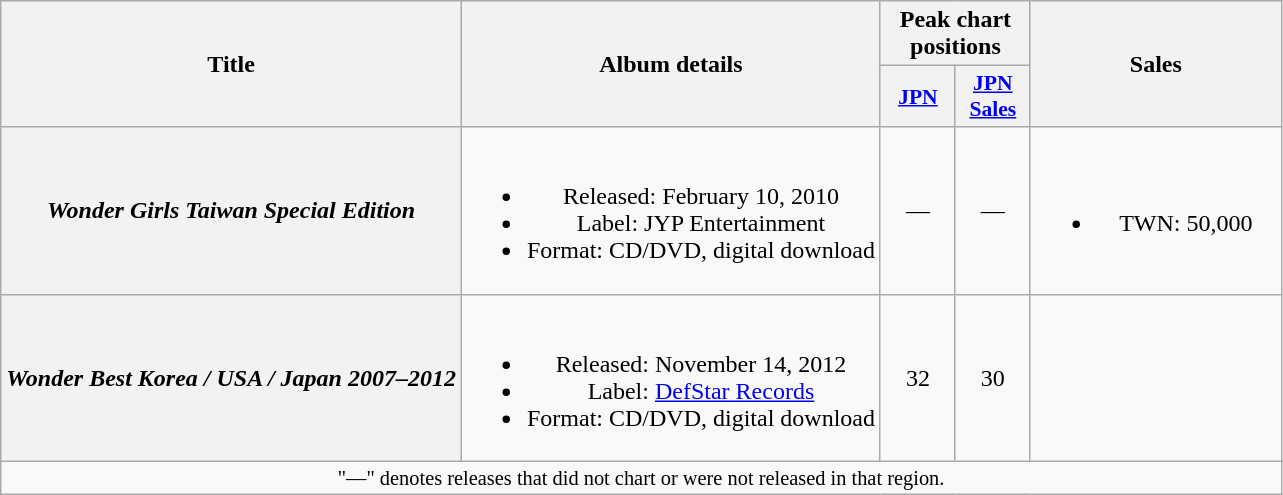<table class="wikitable plainrowheaders" style="text-align:center;">
<tr>
<th rowspan="2">Title</th>
<th rowspan="2">Album details</th>
<th colspan="2">Peak chart positions</th>
<th rowspan="2" style="width:10em;">Sales</th>
</tr>
<tr>
<th scope="col" style="width:3em;font-size:90%;"><a href='#'>JPN</a><br></th>
<th scope="col" style="width:3em;font-size:90%;"><a href='#'>JPN Sales</a><br></th>
</tr>
<tr>
<th scope="row"><em>Wonder Girls Taiwan Special Edition</em></th>
<td><br><ul><li>Released: February 10, 2010 </li><li>Label: JYP Entertainment</li><li>Format: CD/DVD, digital download</li></ul></td>
<td>—</td>
<td>—</td>
<td><br><ul><li>TWN: 50,000</li></ul></td>
</tr>
<tr>
<th scope="row"><em>Wonder Best Korea / USA / Japan 2007–2012</em></th>
<td><br><ul><li>Released: November 14, 2012 </li><li>Label: <a href='#'>DefStar Records</a></li><li>Format: CD/DVD, digital download</li></ul></td>
<td>32</td>
<td>30</td>
<td></td>
</tr>
<tr>
<td colspan="5" style="font-size: 85%">"—" denotes releases that did not chart or were not released in that region.</td>
</tr>
</table>
